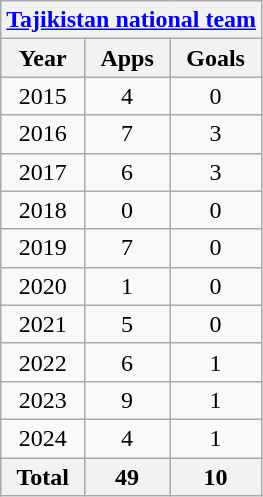<table class="wikitable" style="text-align:center">
<tr>
<th colspan=3><a href='#'>Tajikistan national team</a></th>
</tr>
<tr>
<th>Year</th>
<th>Apps</th>
<th>Goals</th>
</tr>
<tr>
<td>2015</td>
<td>4</td>
<td>0</td>
</tr>
<tr>
<td>2016</td>
<td>7</td>
<td>3</td>
</tr>
<tr>
<td>2017</td>
<td>6</td>
<td>3</td>
</tr>
<tr>
<td>2018</td>
<td>0</td>
<td>0</td>
</tr>
<tr>
<td>2019</td>
<td>7</td>
<td>0</td>
</tr>
<tr>
<td>2020</td>
<td>1</td>
<td>0</td>
</tr>
<tr>
<td>2021</td>
<td>5</td>
<td>0</td>
</tr>
<tr>
<td>2022</td>
<td>6</td>
<td>1</td>
</tr>
<tr>
<td>2023</td>
<td>9</td>
<td>1</td>
</tr>
<tr>
<td>2024</td>
<td>4</td>
<td>1</td>
</tr>
<tr>
<th>Total</th>
<th>49</th>
<th>10</th>
</tr>
</table>
